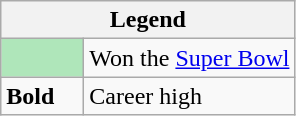<table class="wikitable">
<tr>
<th colspan="2">Legend</th>
</tr>
<tr>
<td style="background:#afe6ba; width:3em;"></td>
<td>Won the <a href='#'>Super Bowl</a></td>
</tr>
<tr>
<td><strong>Bold</strong></td>
<td>Career high</td>
</tr>
</table>
